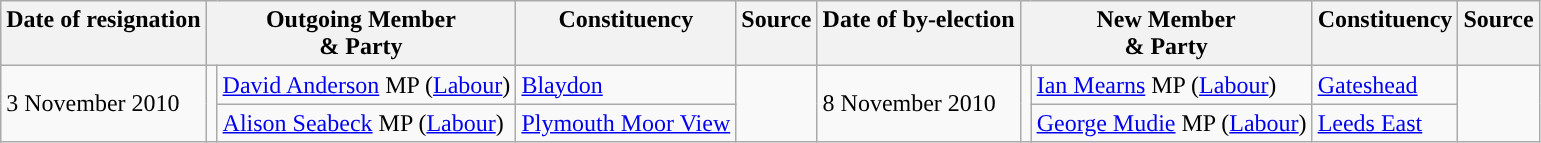<table class="wikitable">
<tr>
<th valign="top">Date of resignation</th>
<th colspan="2" valign="top">Outgoing Member<br>& Party</th>
<th valign="top">Constituency</th>
<th valign="top">Source</th>
<th valign="top">Date of by-election</th>
<th colspan="2" valign="top">New Member<br>& Party</th>
<th valign="top">Constituency</th>
<th valign="top">Source</th>
</tr>
<tr>
<td rowspan=2>3 November 2010</td>
<td rowspan=2 style="color:inherit;background:"></td>
<td><a href='#'>David Anderson</a> MP (<a href='#'>Labour</a>)</td>
<td><a href='#'>Blaydon</a></td>
<td rowspan=2></td>
<td rowspan=2>8 November 2010</td>
<td rowspan=2 style="color:inherit;background:"></td>
<td><a href='#'>Ian Mearns</a> MP (<a href='#'>Labour</a>)</td>
<td><a href='#'>Gateshead</a></td>
<td rowspan=2></td>
</tr>
<tr>
<td><a href='#'>Alison Seabeck</a> MP (<a href='#'>Labour</a>)</td>
<td><a href='#'>Plymouth Moor View</a></td>
<td><a href='#'>George Mudie</a> MP (<a href='#'>Labour</a>)</td>
<td><a href='#'>Leeds East</a></td>
</tr>
</table>
